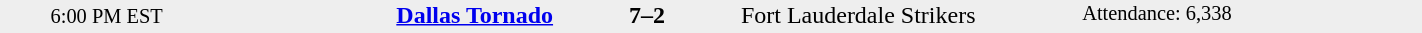<table style="width: 75%; background: #eeeeee;" cellspacing="0">
<tr>
<td style=font-size:85% align=center rowspan=3 width=15%>6:00 PM EST</td>
<td width=24% align=right><strong><a href='#'>Dallas Tornado</a></strong></td>
<td align=center width=13%><strong>7–2</strong></td>
<td width=24%>Fort Lauderdale Strikers</td>
<td style=font-size:85% rowspan=3 valign=top>Attendance: 6,338</td>
</tr>
<tr style=font-size:85%>
<td align=right valign=top></td>
<td valign=top></td>
<td align=left valign=top></td>
</tr>
</table>
